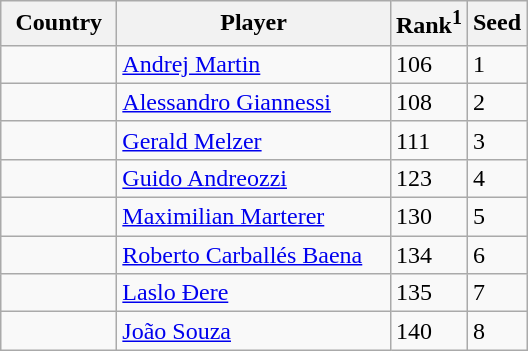<table class="sortable wikitable">
<tr>
<th width="70">Country</th>
<th width="175">Player</th>
<th>Rank<sup>1</sup></th>
<th>Seed</th>
</tr>
<tr>
<td></td>
<td><a href='#'>Andrej Martin</a></td>
<td>106</td>
<td>1</td>
</tr>
<tr>
<td></td>
<td><a href='#'>Alessandro Giannessi</a></td>
<td>108</td>
<td>2</td>
</tr>
<tr>
<td></td>
<td><a href='#'>Gerald Melzer</a></td>
<td>111</td>
<td>3</td>
</tr>
<tr>
<td></td>
<td><a href='#'>Guido Andreozzi</a></td>
<td>123</td>
<td>4</td>
</tr>
<tr>
<td></td>
<td><a href='#'>Maximilian Marterer</a></td>
<td>130</td>
<td>5</td>
</tr>
<tr>
<td></td>
<td><a href='#'>Roberto Carballés Baena</a></td>
<td>134</td>
<td>6</td>
</tr>
<tr>
<td></td>
<td><a href='#'>Laslo Đere</a></td>
<td>135</td>
<td>7</td>
</tr>
<tr>
<td></td>
<td><a href='#'>João Souza</a></td>
<td>140</td>
<td>8</td>
</tr>
</table>
